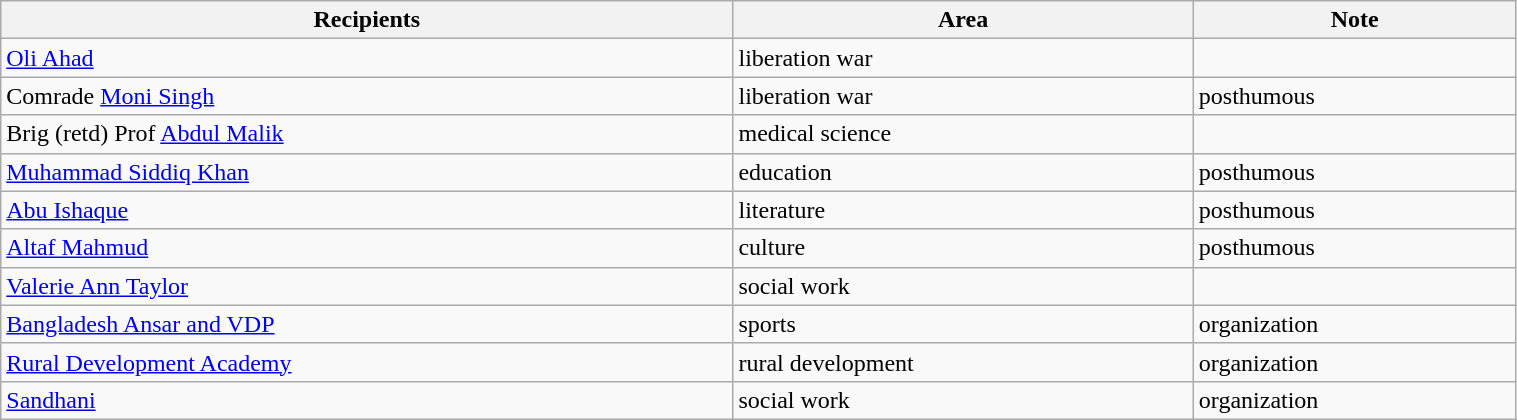<table class="wikitable" style="width:80%;">
<tr>
<th>Recipients</th>
<th>Area</th>
<th>Note</th>
</tr>
<tr>
<td><a href='#'>Oli Ahad</a></td>
<td>liberation war</td>
<td></td>
</tr>
<tr>
<td>Comrade <a href='#'>Moni Singh</a></td>
<td>liberation war</td>
<td>posthumous</td>
</tr>
<tr>
<td>Brig (retd) Prof <a href='#'>Abdul Malik</a></td>
<td>medical science</td>
<td></td>
</tr>
<tr>
<td><a href='#'>Muhammad Siddiq Khan</a></td>
<td>education</td>
<td>posthumous</td>
</tr>
<tr>
<td><a href='#'>Abu Ishaque</a></td>
<td>literature</td>
<td>posthumous</td>
</tr>
<tr>
<td><a href='#'>Altaf Mahmud</a></td>
<td>culture</td>
<td>posthumous</td>
</tr>
<tr>
<td><a href='#'>Valerie Ann Taylor</a></td>
<td>social work</td>
<td></td>
</tr>
<tr>
<td><a href='#'>Bangladesh Ansar and VDP</a></td>
<td>sports</td>
<td>organization</td>
</tr>
<tr>
<td><a href='#'>Rural Development Academy</a></td>
<td>rural development</td>
<td>organization</td>
</tr>
<tr>
<td><a href='#'>Sandhani</a></td>
<td>social work</td>
<td>organization</td>
</tr>
</table>
